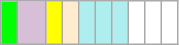<table border="1px" style="border-collapse:collapse; border-color:#aaa; margin-bottom:0.5em;" cellpadding=5 cellspacing=0>
<tr>
<td style="background:#00ff00"><strong></strong></td>
<td style="background:#D8BFD8">  </td>
<td style="background:yellow"></td>
<td style="background:#ffebcd"></td>
<td style="background:#afeeee"></td>
<td style="background:#afeeee"></td>
<td style="background:#afeeee"></td>
<td></td>
<td></td>
<td></td>
</tr>
</table>
